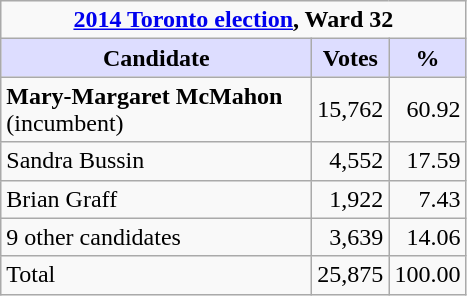<table class="wikitable">
<tr>
<td colspan="3" style="text-align:center;"><strong><a href='#'>2014 Toronto election</a>, Ward 32</strong></td>
</tr>
<tr>
<th style="background:#ddf; width:200px;">Candidate</th>
<th style="background:#ddf;">Votes</th>
<th style="background:#ddf;">%</th>
</tr>
<tr>
<td><strong>Mary-Margaret McMahon</strong> (incumbent)</td>
<td align=right>15,762</td>
<td align=right>60.92</td>
</tr>
<tr>
<td>Sandra Bussin</td>
<td align=right>4,552</td>
<td align=right>17.59</td>
</tr>
<tr>
<td>Brian Graff</td>
<td align=right>1,922</td>
<td align=right>7.43</td>
</tr>
<tr>
<td>9 other candidates</td>
<td align=right>3,639</td>
<td align=right>14.06</td>
</tr>
<tr>
<td>Total</td>
<td align=right>25,875</td>
<td align=right>100.00</td>
</tr>
</table>
